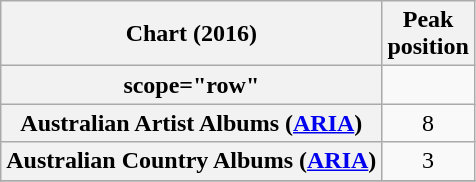<table class="wikitable sortable plainrowheaders">
<tr>
<th scope="col">Chart (2016)</th>
<th scope="col">Peak<br>position</th>
</tr>
<tr>
<th>scope="row"</th>
</tr>
<tr>
<th scope="row">Australian Artist Albums (<a href='#'>ARIA</a>)</th>
<td align="center">8</td>
</tr>
<tr>
<th scope="row">Australian Country Albums (<a href='#'>ARIA</a>)</th>
<td align="center">3</td>
</tr>
<tr>
</tr>
</table>
